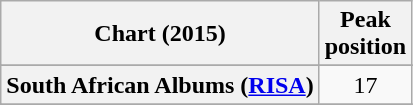<table class="wikitable sortable plainrowheaders" style="text-align:center">
<tr>
<th scope="col">Chart (2015)</th>
<th scope="col">Peak<br>position</th>
</tr>
<tr>
</tr>
<tr>
</tr>
<tr>
</tr>
<tr>
</tr>
<tr>
</tr>
<tr>
</tr>
<tr>
</tr>
<tr>
</tr>
<tr>
</tr>
<tr>
</tr>
<tr>
</tr>
<tr>
</tr>
<tr>
</tr>
<tr>
</tr>
<tr>
</tr>
<tr>
<th scope="row">South African Albums (<a href='#'>RISA</a>)</th>
<td style="text-align:center;">17</td>
</tr>
<tr>
</tr>
<tr>
</tr>
<tr>
</tr>
<tr>
</tr>
<tr>
</tr>
<tr>
</tr>
</table>
